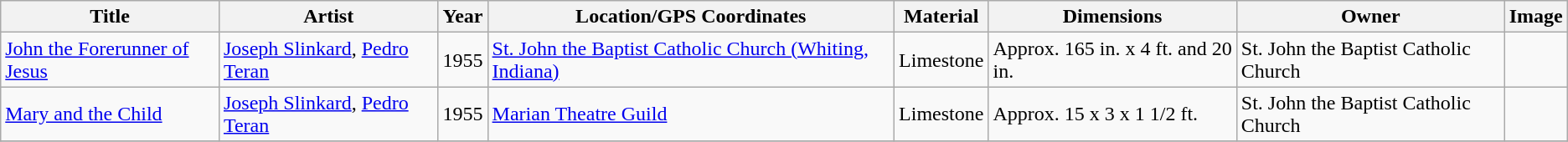<table class="wikitable sortable">
<tr>
<th>Title</th>
<th>Artist</th>
<th>Year</th>
<th>Location/GPS Coordinates</th>
<th>Material</th>
<th>Dimensions</th>
<th>Owner</th>
<th>Image</th>
</tr>
<tr>
<td><a href='#'>John the Forerunner of Jesus</a></td>
<td><a href='#'>Joseph Slinkard</a>, <a href='#'>Pedro Teran</a></td>
<td>1955</td>
<td><a href='#'>St. John the Baptist Catholic Church (Whiting, Indiana)</a></td>
<td>Limestone</td>
<td>Approx. 165 in. x 4 ft. and 20 in.</td>
<td>St. John the Baptist Catholic Church</td>
<td></td>
</tr>
<tr>
<td><a href='#'>Mary and the Child</a></td>
<td><a href='#'>Joseph Slinkard</a>, <a href='#'>Pedro Teran</a></td>
<td>1955</td>
<td><a href='#'>Marian Theatre Guild</a></td>
<td>Limestone</td>
<td>Approx. 15 x 3 x 1 1/2 ft.</td>
<td>St. John the Baptist Catholic Church</td>
<td></td>
</tr>
<tr>
</tr>
</table>
